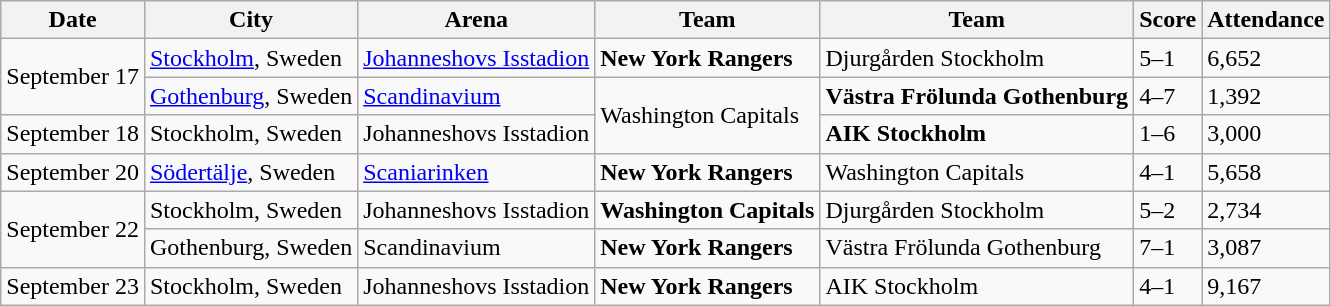<table class="wikitable">
<tr>
<th>Date</th>
<th>City</th>
<th>Arena</th>
<th>Team</th>
<th>Team</th>
<th>Score</th>
<th>Attendance</th>
</tr>
<tr>
<td rowspan="2">September 17</td>
<td><a href='#'>Stockholm</a>, Sweden</td>
<td><a href='#'>Johanneshovs Isstadion</a></td>
<td><strong>New York Rangers</strong></td>
<td>Djurgården Stockholm</td>
<td>5–1</td>
<td>6,652</td>
</tr>
<tr>
<td><a href='#'>Gothenburg</a>, Sweden</td>
<td><a href='#'>Scandinavium</a></td>
<td rowspan="2">Washington Capitals</td>
<td><strong>Västra Frölunda Gothenburg</strong></td>
<td>4–7</td>
<td>1,392</td>
</tr>
<tr>
<td>September 18</td>
<td>Stockholm, Sweden</td>
<td>Johanneshovs Isstadion</td>
<td><strong>AIK Stockholm</strong></td>
<td>1–6</td>
<td>3,000</td>
</tr>
<tr>
<td>September 20</td>
<td><a href='#'>Södertälje</a>, Sweden</td>
<td><a href='#'>Scaniarinken</a></td>
<td><strong>New York Rangers</strong></td>
<td>Washington Capitals</td>
<td>4–1</td>
<td>5,658</td>
</tr>
<tr>
<td rowspan="2">September 22</td>
<td>Stockholm, Sweden</td>
<td>Johanneshovs Isstadion</td>
<td><strong>Washington Capitals</strong></td>
<td>Djurgården Stockholm</td>
<td>5–2</td>
<td>2,734</td>
</tr>
<tr>
<td>Gothenburg, Sweden</td>
<td>Scandinavium</td>
<td><strong>New York Rangers</strong></td>
<td>Västra Frölunda Gothenburg</td>
<td>7–1</td>
<td>3,087</td>
</tr>
<tr>
<td>September 23</td>
<td>Stockholm, Sweden</td>
<td>Johanneshovs Isstadion</td>
<td><strong>New York Rangers</strong></td>
<td>AIK Stockholm</td>
<td>4–1</td>
<td>9,167</td>
</tr>
</table>
